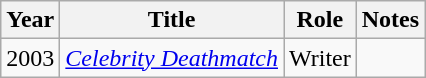<table class="wikitable sortable">
<tr>
<th>Year</th>
<th>Title</th>
<th>Role</th>
<th>Notes</th>
</tr>
<tr>
<td>2003</td>
<td><em><a href='#'>Celebrity Deathmatch</a></em></td>
<td>Writer</td>
<td></td>
</tr>
</table>
